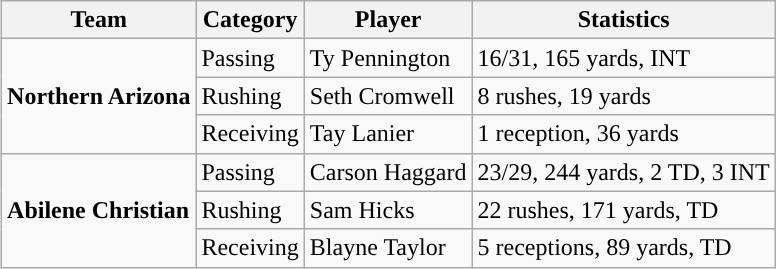<table class="wikitable" style="float: right;">
<tr>
<th>Team</th>
<th>Category</th>
<th>Player</th>
<th>Statistics</th>
</tr>
<tr>
<td rowspan=3><strong>Northern Arizona</strong></td>
<td>Passing</td>
<td>Ty Pennington</td>
<td>16/31, 165 yards, INT</td>
</tr>
<tr>
<td>Rushing</td>
<td>Seth Cromwell</td>
<td>8 rushes, 19 yards</td>
</tr>
<tr>
<td>Receiving</td>
<td>Tay Lanier</td>
<td>1 reception, 36 yards</td>
</tr>
<tr>
<td rowspan=3><strong>Abilene Christian</strong></td>
<td>Passing</td>
<td>Carson Haggard</td>
<td>23/29, 244 yards, 2 TD, 3 INT</td>
</tr>
<tr>
<td>Rushing</td>
<td>Sam Hicks</td>
<td>22 rushes, 171 yards, TD</td>
</tr>
<tr>
<td>Receiving</td>
<td>Blayne Taylor</td>
<td>5 receptions, 89 yards, TD</td>
</tr>
</table>
